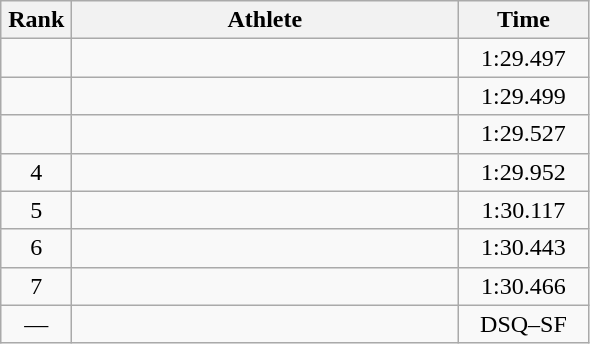<table class="wikitable" style="text-align:center">
<tr>
<th width=40>Rank</th>
<th width=250>Athlete</th>
<th width=80>Time</th>
</tr>
<tr>
<td></td>
<td align=left></td>
<td>1:29.497</td>
</tr>
<tr>
<td></td>
<td align=left></td>
<td>1:29.499</td>
</tr>
<tr>
<td></td>
<td align=left></td>
<td>1:29.527</td>
</tr>
<tr>
<td>4</td>
<td align=left></td>
<td>1:29.952</td>
</tr>
<tr>
<td>5</td>
<td align=left></td>
<td>1:30.117</td>
</tr>
<tr>
<td>6</td>
<td align=left></td>
<td>1:30.443</td>
</tr>
<tr>
<td>7</td>
<td align=left></td>
<td>1:30.466</td>
</tr>
<tr>
<td>—</td>
<td align=left></td>
<td>DSQ–SF</td>
</tr>
</table>
